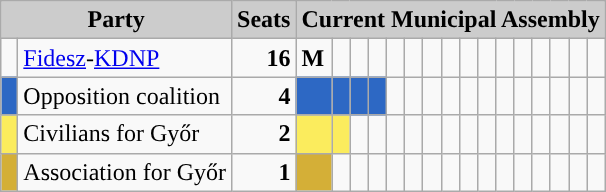<table class="wikitable">
<tr>
<th style="background:#ccc" colspan="2">Party</th>
<th style="background:#ccc">Seats</th>
<th style="background:#ccc" colspan="16">Current Municipal Assembly</th>
</tr>
<tr>
<td style="background-color: "> </td>
<td><a href='#'>Fidesz</a>-<a href='#'>KDNP</a></td>
<td style="text-align: right"><strong>16</strong></td>
<td style="background-color: "><span><strong>M</strong></span></td>
<td style="background-color: "> </td>
<td style="background-color: "> </td>
<td style="background-color: "> </td>
<td style="background-color: "> </td>
<td style="background-color: "> </td>
<td style="background-color: "> </td>
<td style="background-color: "> </td>
<td style="background-color: "> </td>
<td style="background-color: "> </td>
<td style="background-color: "> </td>
<td style="background-color: "> </td>
<td style="background-color: "> </td>
<td style="background-color: "> </td>
<td style="background-color: "> </td>
<td style="background-color: "> </td>
</tr>
<tr>
<td style="background-color: #2D68C4"> </td>
<td>Opposition coalition</td>
<td style="text-align: right"><strong>4</strong></td>
<td style="background-color: #2D68C4"> </td>
<td style="background-color: #2D68C4"> </td>
<td style="background-color: #2D68C4"> </td>
<td style="background-color: #2D68C4"> </td>
<td> </td>
<td> </td>
<td> </td>
<td> </td>
<td> </td>
<td> </td>
<td> </td>
<td> </td>
<td> </td>
<td> </td>
<td> </td>
<td> </td>
</tr>
<tr>
<td style="background-color: #FBEC5D"> </td>
<td>Civilians for Győr</td>
<td style="text-align: right"><strong>2</strong></td>
<td style="background-color: #FBEC5D"> </td>
<td style="background-color: #FBEC5D"> </td>
<td> </td>
<td> </td>
<td> </td>
<td> </td>
<td> </td>
<td> </td>
<td> </td>
<td> </td>
<td> </td>
<td> </td>
<td> </td>
<td> </td>
<td> </td>
<td> </td>
</tr>
<tr>
<td style="background-color: #D4AF37"> </td>
<td>Association for Győr</td>
<td style="text-align: right"><strong>1</strong></td>
<td style="background-color: #D4AF37"> </td>
<td> </td>
<td> </td>
<td> </td>
<td> </td>
<td> </td>
<td> </td>
<td> </td>
<td> </td>
<td> </td>
<td> </td>
<td> </td>
<td> </td>
<td> </td>
<td> </td>
<td> </td>
</tr>
</table>
